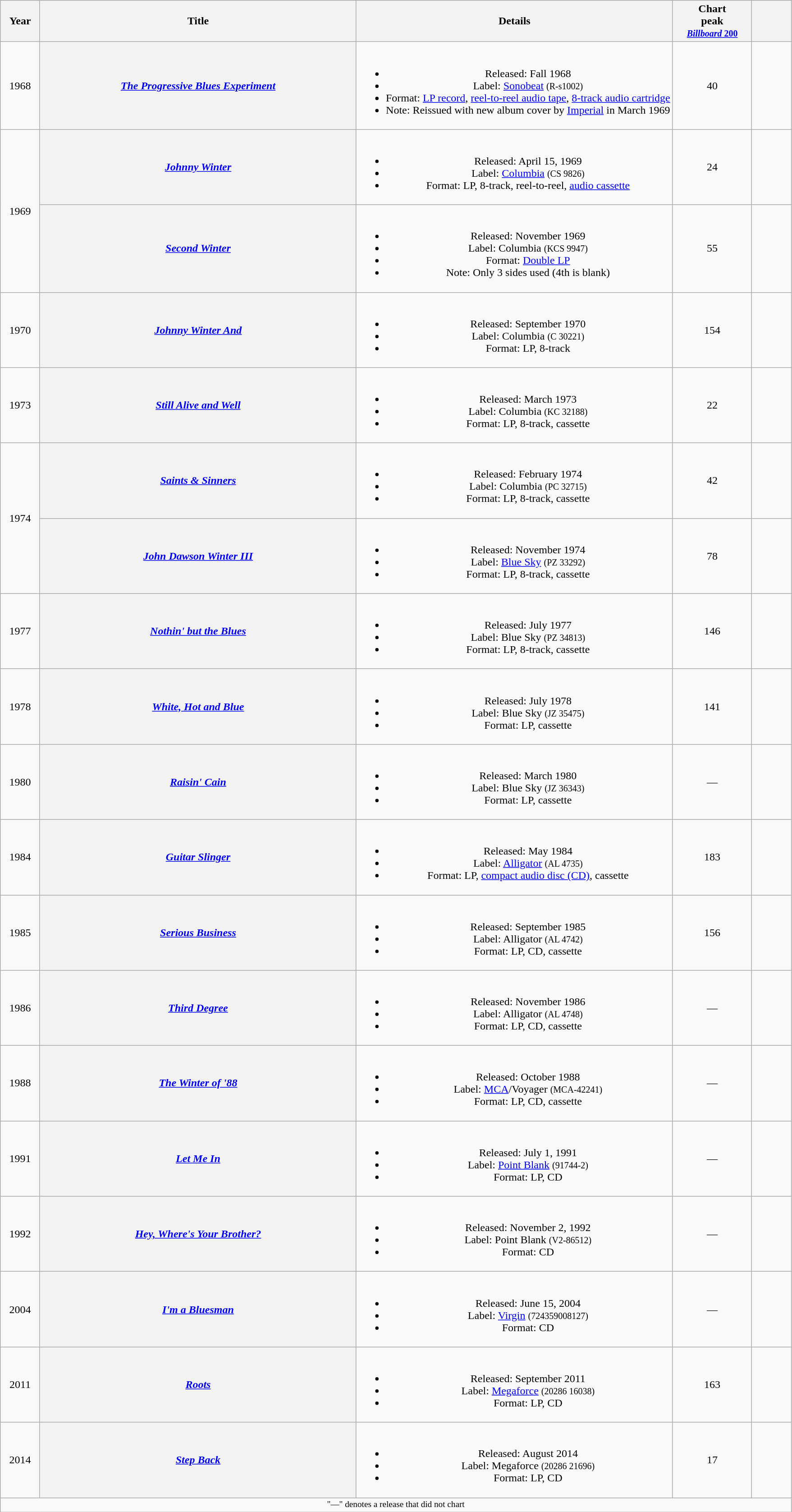<table class="wikitable plainrowheaders" style="text-align:center;">
<tr>
<th scope="col" width=5%>Year</th>
<th scope="col" width=40%>Title</th>
<th scope="col" width=40%>Details</th>
<th scope="col" width=10%>Chart<br>peak<br><small><a href='#'><em>Billboard</em> 200</a></small></th>
<th scope="col" width=5%></th>
</tr>
<tr>
<td>1968</td>
<th scope="row"><em><a href='#'>The Progressive Blues Experiment</a></em></th>
<td><br><ul><li>Released: Fall 1968</li><li>Label: <a href='#'>Sonobeat</a> <small>(R-s1002)</small></li><li>Format: <a href='#'>LP record</a>, <a href='#'>reel-to-reel audio tape</a>, <a href='#'>8-track audio cartridge</a></li><li>Note: Reissued with new album cover by <a href='#'>Imperial</a> in March 1969</li></ul></td>
<td>40</td>
<td></td>
</tr>
<tr>
<td rowspan="2">1969</td>
<th scope="row"><em><a href='#'>Johnny Winter</a></em></th>
<td><br><ul><li>Released: April 15, 1969</li><li>Label: <a href='#'>Columbia</a> <small>(CS 9826)</small></li><li>Format: LP, 8-track, reel-to-reel, <a href='#'>audio cassette</a></li></ul></td>
<td>24</td>
<td></td>
</tr>
<tr>
<th scope="row"><em><a href='#'>Second Winter</a></em></th>
<td><br><ul><li>Released: November 1969</li><li>Label: Columbia <small>(KCS 9947)</small></li><li>Format: <a href='#'>Double LP</a></li><li>Note: Only 3 sides used (4th is blank)</li></ul></td>
<td>55</td>
<td></td>
</tr>
<tr>
<td>1970</td>
<th scope="row"><em><a href='#'>Johnny Winter And</a></em></th>
<td><br><ul><li>Released: September 1970</li><li>Label: Columbia <small>(C 30221)</small></li><li>Format: LP, 8-track</li></ul></td>
<td>154</td>
<td></td>
</tr>
<tr>
<td>1973</td>
<th scope="row"><em><a href='#'>Still Alive and Well</a></em></th>
<td><br><ul><li>Released: March 1973</li><li>Label: Columbia <small>(KC 32188)</small></li><li>Format: LP, 8-track, cassette</li></ul></td>
<td>22</td>
<td></td>
</tr>
<tr>
<td rowspan=2>1974</td>
<th scope="row"><em><a href='#'>Saints & Sinners</a></em></th>
<td><br><ul><li>Released: February 1974</li><li>Label: Columbia <small>(PC 32715)</small></li><li>Format: LP, 8-track, cassette</li></ul></td>
<td>42</td>
<td></td>
</tr>
<tr>
<th scope="row"><em><a href='#'>John Dawson Winter III</a></em></th>
<td><br><ul><li>Released: November 1974</li><li>Label: <a href='#'>Blue Sky</a> <small>(PZ 33292)</small></li><li>Format: LP, 8-track, cassette</li></ul></td>
<td>78</td>
<td></td>
</tr>
<tr>
<td>1977</td>
<th scope="row"><em><a href='#'>Nothin' but the Blues</a></em></th>
<td><br><ul><li>Released: July 1977</li><li>Label: Blue Sky <small>(PZ 34813)</small></li><li>Format: LP, 8-track, cassette</li></ul></td>
<td>146</td>
<td></td>
</tr>
<tr>
<td>1978</td>
<th scope="row"><em><a href='#'>White, Hot and Blue</a></em></th>
<td><br><ul><li>Released: July 1978</li><li>Label: Blue Sky <small>(JZ 35475)</small></li><li>Format: LP, cassette</li></ul></td>
<td>141</td>
<td></td>
</tr>
<tr>
<td>1980</td>
<th scope="row"><em><a href='#'>Raisin' Cain</a></em></th>
<td><br><ul><li>Released: March 1980</li><li>Label: Blue Sky <small>(JZ 36343)</small></li><li>Format: LP, cassette</li></ul></td>
<td>—</td>
<td></td>
</tr>
<tr>
<td>1984</td>
<th scope="row"><em><a href='#'>Guitar Slinger</a></em></th>
<td><br><ul><li>Released: May 1984</li><li>Label: <a href='#'>Alligator</a> <small>(AL 4735)</small></li><li>Format: LP, <a href='#'>compact audio disc (CD)</a>, cassette</li></ul></td>
<td>183</td>
<td></td>
</tr>
<tr>
<td>1985</td>
<th scope="row"><em><a href='#'>Serious Business</a></em></th>
<td><br><ul><li>Released: September 1985</li><li>Label: Alligator <small>(AL 4742)</small></li><li>Format: LP, CD, cassette</li></ul></td>
<td>156</td>
<td></td>
</tr>
<tr>
<td>1986</td>
<th scope="row"><em><a href='#'>Third Degree</a></em></th>
<td><br><ul><li>Released: November 1986</li><li>Label: Alligator <small>(AL 4748)</small></li><li>Format: LP, CD, cassette</li></ul></td>
<td>—</td>
<td></td>
</tr>
<tr>
<td>1988</td>
<th scope="row"><em><a href='#'>The Winter of '88</a></em></th>
<td><br><ul><li>Released: October 1988</li><li>Label: <a href='#'>MCA</a>/Voyager <small>(MCA-42241)</small></li><li>Format: LP, CD, cassette</li></ul></td>
<td>—</td>
<td></td>
</tr>
<tr>
<td>1991</td>
<th scope="row"><em><a href='#'>Let Me In</a></em></th>
<td><br><ul><li>Released: July 1, 1991</li><li>Label: <a href='#'>Point Blank</a> <small>(91744-2)</small></li><li>Format: LP, CD</li></ul></td>
<td>—</td>
<td></td>
</tr>
<tr>
<td>1992</td>
<th scope="row"><em><a href='#'>Hey, Where's Your Brother?</a></em></th>
<td><br><ul><li>Released: November 2, 1992</li><li>Label: Point Blank <small>(V2-86512)</small></li><li>Format: CD</li></ul></td>
<td>—</td>
<td></td>
</tr>
<tr>
<td>2004</td>
<th scope="row"><em><a href='#'>I'm a Bluesman</a></em></th>
<td><br><ul><li>Released: June 15, 2004</li><li>Label: <a href='#'>Virgin</a> <small>(724359008127)</small></li><li>Format: CD</li></ul></td>
<td>—</td>
<td></td>
</tr>
<tr>
<td>2011</td>
<th scope="row"><em><a href='#'>Roots</a></em></th>
<td><br><ul><li>Released: September 2011</li><li>Label: <a href='#'>Megaforce</a> <small>(20286 16038)</small></li><li>Format: LP, CD</li></ul></td>
<td>163</td>
<td></td>
</tr>
<tr>
<td>2014</td>
<th scope="row"><em><a href='#'>Step Back</a></em></th>
<td><br><ul><li>Released: August 2014</li><li>Label: Megaforce <small>(20286 21696)</small></li><li>Format: LP, CD</li></ul></td>
<td>17</td>
<td></td>
</tr>
<tr>
<td colspan="5" style="font-size: 80%">"—" denotes a release that did not chart</td>
</tr>
</table>
